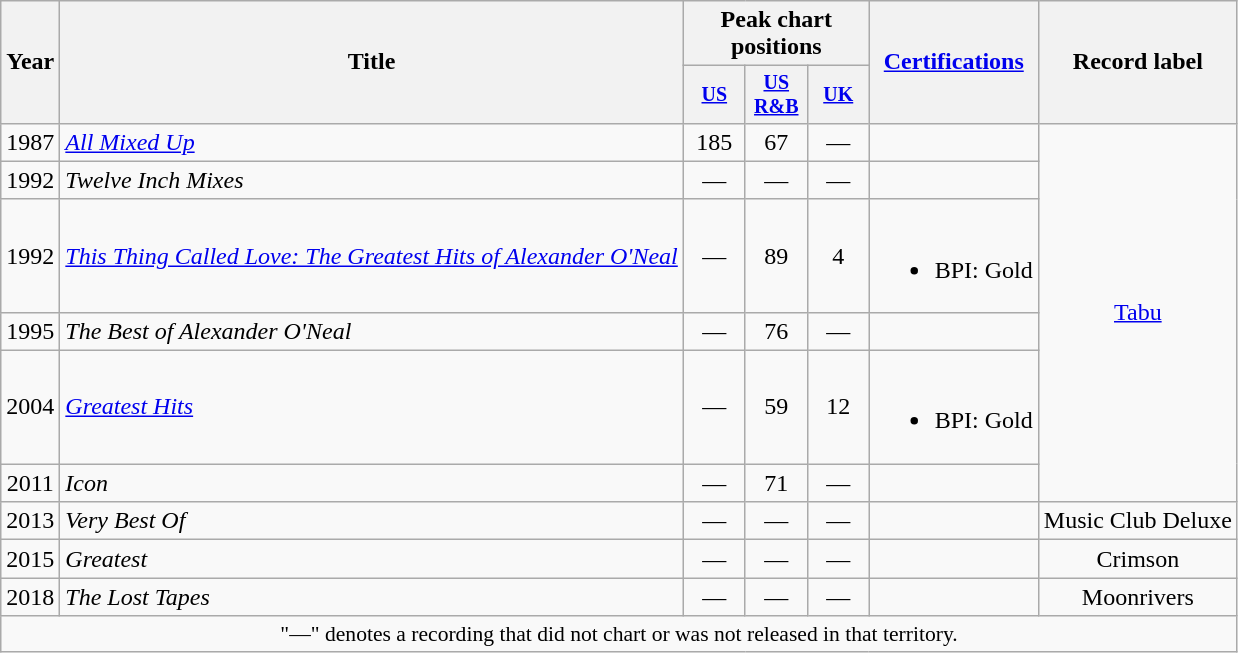<table class="wikitable" style="text-align:center;">
<tr>
<th rowspan="2">Year</th>
<th rowspan="2">Title</th>
<th colspan="3">Peak chart positions</th>
<th rowspan="2"><a href='#'>Certifications</a></th>
<th rowspan="2">Record label</th>
</tr>
<tr style="font-size:smaller;">
<th width="35"><a href='#'>US</a><br></th>
<th width="35"><a href='#'>US<br>R&B</a><br></th>
<th width="35"><a href='#'>UK</a><br></th>
</tr>
<tr>
<td>1987</td>
<td align="left"><em><a href='#'>All Mixed Up</a></em></td>
<td>185</td>
<td>67</td>
<td>—</td>
<td></td>
<td rowspan="6"><a href='#'>Tabu</a></td>
</tr>
<tr>
<td>1992</td>
<td align="left"><em>Twelve Inch Mixes</em></td>
<td>—</td>
<td>—</td>
<td>—</td>
<td></td>
</tr>
<tr>
<td>1992</td>
<td align="left"><em><a href='#'>This Thing Called Love: The Greatest Hits of Alexander O'Neal</a></em></td>
<td>—</td>
<td>89</td>
<td>4</td>
<td><br><ul><li>BPI: Gold</li></ul></td>
</tr>
<tr>
<td>1995</td>
<td align="left"><em>The Best of Alexander O'Neal</em></td>
<td>—</td>
<td>76</td>
<td>—</td>
<td></td>
</tr>
<tr>
<td>2004</td>
<td align="left"><em><a href='#'>Greatest Hits</a></em></td>
<td>—</td>
<td>59</td>
<td>12</td>
<td><br><ul><li>BPI: Gold</li></ul></td>
</tr>
<tr>
<td>2011</td>
<td align="left"><em>Icon</em></td>
<td>—</td>
<td>71</td>
<td>—</td>
<td></td>
</tr>
<tr>
<td>2013</td>
<td align="left"><em>Very Best Of</em></td>
<td>—</td>
<td>—</td>
<td>—</td>
<td></td>
<td>Music Club Deluxe</td>
</tr>
<tr>
<td>2015</td>
<td align="left"><em>Greatest</em></td>
<td>—</td>
<td>—</td>
<td>—</td>
<td></td>
<td>Crimson</td>
</tr>
<tr>
<td>2018</td>
<td align="left"><em>The Lost Tapes</em></td>
<td>—</td>
<td>—</td>
<td>—</td>
<td></td>
<td>Moonrivers</td>
</tr>
<tr>
<td colspan="15" style="font-size:90%">"—" denotes a recording that did not chart or was not released in that territory.</td>
</tr>
</table>
